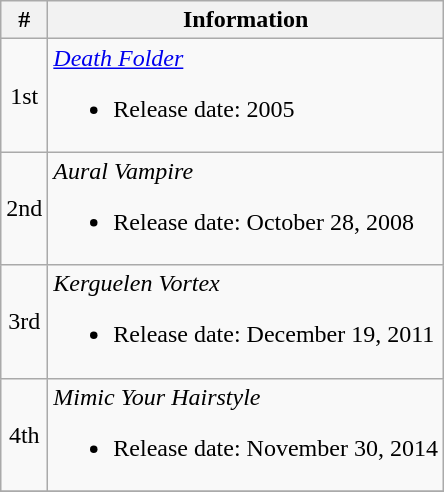<table class="wikitable">
<tr>
<th>#</th>
<th>Information</th>
</tr>
<tr>
<td align="center">1st</td>
<td align="left"><em><a href='#'>Death Folder</a></em><br><ul><li>Release date: 2005</li></ul></td>
</tr>
<tr>
<td align="center">2nd</td>
<td align="left"><em>Aural Vampire</em><br><ul><li>Release date: October 28, 2008</li></ul></td>
</tr>
<tr>
<td align="center">3rd</td>
<td align="left"><em>Kerguelen Vortex</em><br><ul><li>Release date: December 19, 2011</li></ul></td>
</tr>
<tr>
<td align="center">4th</td>
<td align="left"><em>Mimic Your Hairstyle</em><br><ul><li>Release date: November 30, 2014</li></ul></td>
</tr>
<tr>
</tr>
</table>
